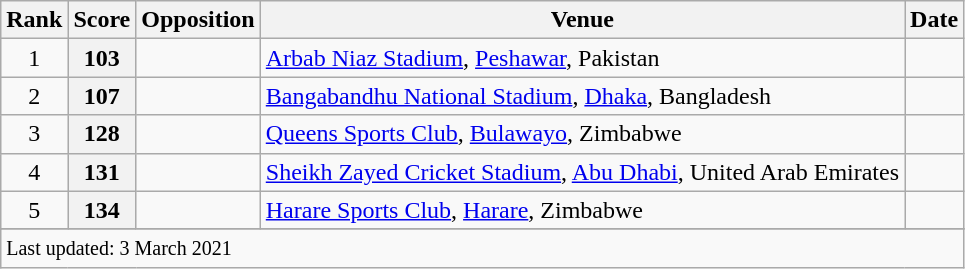<table class="wikitable plainrowheaders sortable">
<tr>
<th scope=col>Rank</th>
<th scope=col>Score</th>
<th scope=col>Opposition</th>
<th scope=col>Venue</th>
<th scope=col>Date</th>
</tr>
<tr>
<td align=center>1</td>
<th scope=row style=text-align:center;>103</th>
<td></td>
<td><a href='#'>Arbab Niaz Stadium</a>, <a href='#'>Peshawar</a>, Pakistan</td>
<td></td>
</tr>
<tr>
<td align=center>2</td>
<th scope=row style=text-align:center;>107</th>
<td></td>
<td><a href='#'>Bangabandhu National Stadium</a>, <a href='#'>Dhaka</a>, Bangladesh</td>
<td></td>
</tr>
<tr>
<td align=center>3</td>
<th scope=row style=text-align:center;>128</th>
<td></td>
<td><a href='#'>Queens Sports Club</a>, <a href='#'>Bulawayo</a>, Zimbabwe</td>
<td></td>
</tr>
<tr>
<td align=center>4</td>
<th scope=row style=text-align:center;>131</th>
<td></td>
<td><a href='#'>Sheikh Zayed Cricket Stadium</a>, <a href='#'>Abu Dhabi</a>, United Arab Emirates</td>
<td></td>
</tr>
<tr>
<td align=center>5</td>
<th scope=row style=text-align:center;>134</th>
<td></td>
<td><a href='#'>Harare Sports Club</a>, <a href='#'>Harare</a>, Zimbabwe</td>
<td></td>
</tr>
<tr>
</tr>
<tr class=sortbottom>
<td colspan=5><small>Last updated: 3 March 2021</small></td>
</tr>
</table>
